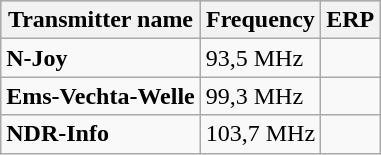<table class="wikitable">
<tr style="background:#ccc;">
<th>Transmitter name</th>
<th>Frequency</th>
<th>ERP</th>
</tr>
<tr>
<td><strong>N-Joy</strong></td>
<td>93,5 MHz</td>
<td></td>
</tr>
<tr>
<td><strong>Ems-Vechta-Welle</strong></td>
<td>99,3 MHz</td>
<td></td>
</tr>
<tr>
<td><strong>NDR-Info</strong></td>
<td>103,7 MHz</td>
<td></td>
</tr>
</table>
